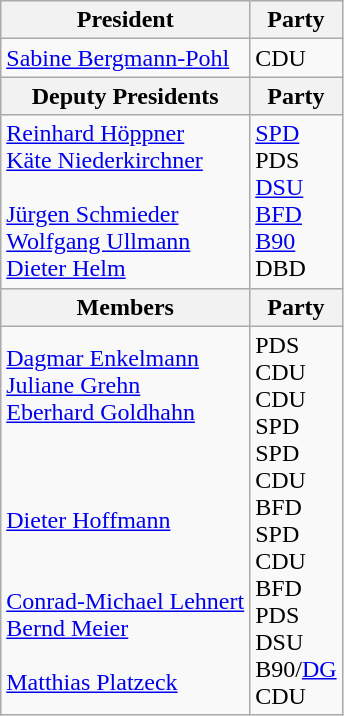<table class="wikitable">
<tr>
<th>President</th>
<th>Party</th>
</tr>
<tr>
<td><a href='#'>Sabine Bergmann-Pohl</a></td>
<td>CDU</td>
</tr>
<tr>
<th>Deputy Presidents</th>
<th>Party</th>
</tr>
<tr>
<td><a href='#'>Reinhard Höppner</a><br><a href='#'>Käte Niederkirchner</a><br><br><a href='#'>Jürgen Schmieder</a><br><a href='#'>Wolfgang Ullmann</a><br><a href='#'>Dieter Helm</a></td>
<td><a href='#'>SPD</a><br>PDS<br><a href='#'>DSU</a><br><a href='#'>BFD</a><br><a href='#'>B90</a><br>DBD</td>
</tr>
<tr>
<th>Members</th>
<th>Party</th>
</tr>
<tr>
<td><a href='#'>Dagmar Enkelmann</a><br><a href='#'>Juliane Grehn</a><br><a href='#'>Eberhard Goldhahn</a><br><br><br><br><a href='#'>Dieter Hoffmann</a><br><br><br><a href='#'>Conrad-Michael Lehnert</a><br><a href='#'>Bernd Meier</a><br><br><a href='#'>Matthias Platzeck</a><br></td>
<td>PDS<br>CDU<br>CDU<br>SPD<br>SPD<br>CDU<br>BFD<br>SPD<br>CDU<br>BFD<br>PDS<br>DSU<br>B90/<a href='#'>DG</a><br>CDU</td>
</tr>
</table>
